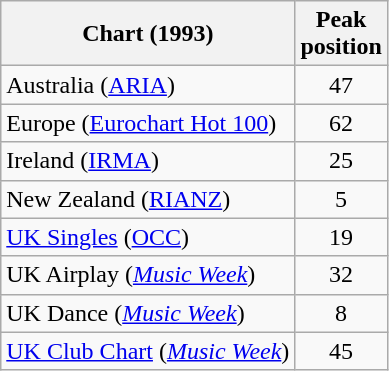<table class="wikitable sortable plainrowheaders">
<tr>
<th scope="col">Chart (1993)</th>
<th scope="col">Peak<br>position</th>
</tr>
<tr>
<td>Australia (<a href='#'>ARIA</a>)</td>
<td align="center">47</td>
</tr>
<tr>
<td>Europe (<a href='#'>Eurochart Hot 100</a>)</td>
<td align="center">62</td>
</tr>
<tr>
<td>Ireland (<a href='#'>IRMA</a>)</td>
<td align="center">25</td>
</tr>
<tr>
<td>New Zealand (<a href='#'>RIANZ</a>)</td>
<td align="center">5</td>
</tr>
<tr>
<td><a href='#'>UK Singles</a> (<a href='#'>OCC</a>)</td>
<td align="center">19</td>
</tr>
<tr>
<td>UK Airplay (<em><a href='#'>Music Week</a></em>)</td>
<td align="center">32</td>
</tr>
<tr>
<td>UK Dance (<em><a href='#'>Music Week</a></em>)</td>
<td align="center">8</td>
</tr>
<tr>
<td><a href='#'>UK Club Chart</a> (<em><a href='#'>Music Week</a></em>)</td>
<td align="center">45</td>
</tr>
</table>
